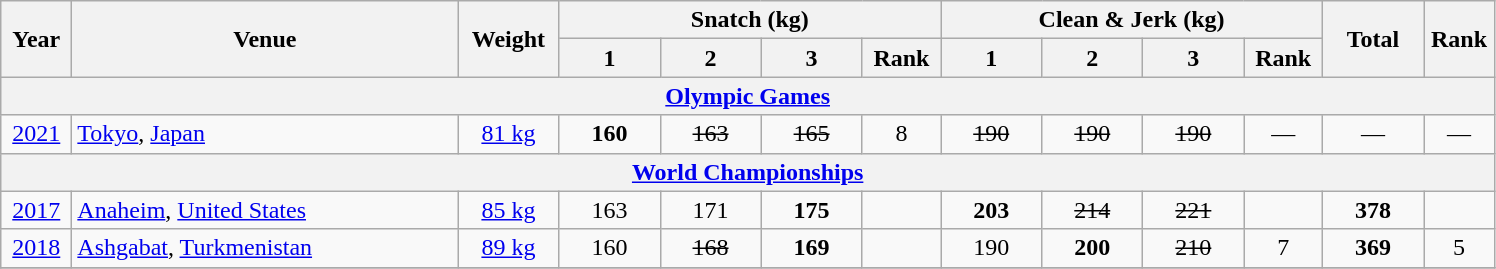<table class="wikitable" style="text-align:center;">
<tr>
<th rowspan=2 width=40>Year</th>
<th rowspan=2 width=250>Venue</th>
<th rowspan=2 width=60>Weight</th>
<th colspan=4>Snatch (kg)</th>
<th colspan=4>Clean & Jerk (kg)</th>
<th rowspan=2 width=60>Total</th>
<th rowspan=2 width=40>Rank</th>
</tr>
<tr>
<th width=60>1</th>
<th width=60>2</th>
<th width=60>3</th>
<th width=45>Rank</th>
<th width=60>1</th>
<th width=60>2</th>
<th width=60>3</th>
<th width=45>Rank</th>
</tr>
<tr>
<th colspan=13><a href='#'>Olympic Games</a></th>
</tr>
<tr>
<td><a href='#'>2021</a></td>
<td align=left> <a href='#'>Tokyo</a>, <a href='#'>Japan</a></td>
<td><a href='#'>81 kg</a></td>
<td><strong>160</strong></td>
<td><s>163</s></td>
<td><s>165</s></td>
<td>8</td>
<td><s>190</s></td>
<td><s>190</s></td>
<td><s>190</s></td>
<td>—</td>
<td>—</td>
<td>—</td>
</tr>
<tr>
<th colspan=13><a href='#'>World Championships</a></th>
</tr>
<tr>
<td><a href='#'>2017</a></td>
<td align=left> <a href='#'>Anaheim</a>, <a href='#'>United States</a></td>
<td><a href='#'>85 kg</a></td>
<td>163</td>
<td>171</td>
<td><strong>175</strong></td>
<td></td>
<td><strong>203</strong></td>
<td><s>214</s></td>
<td><s>221</s></td>
<td></td>
<td><strong>378</strong></td>
<td></td>
</tr>
<tr>
<td><a href='#'>2018</a></td>
<td align=left> <a href='#'>Ashgabat</a>, <a href='#'>Turkmenistan</a></td>
<td><a href='#'>89 kg</a></td>
<td>160</td>
<td><s>168</s></td>
<td><strong>169</strong></td>
<td></td>
<td>190</td>
<td><strong>200</strong></td>
<td><s>210</s></td>
<td>7</td>
<td><strong>369</strong></td>
<td>5</td>
</tr>
<tr>
</tr>
</table>
